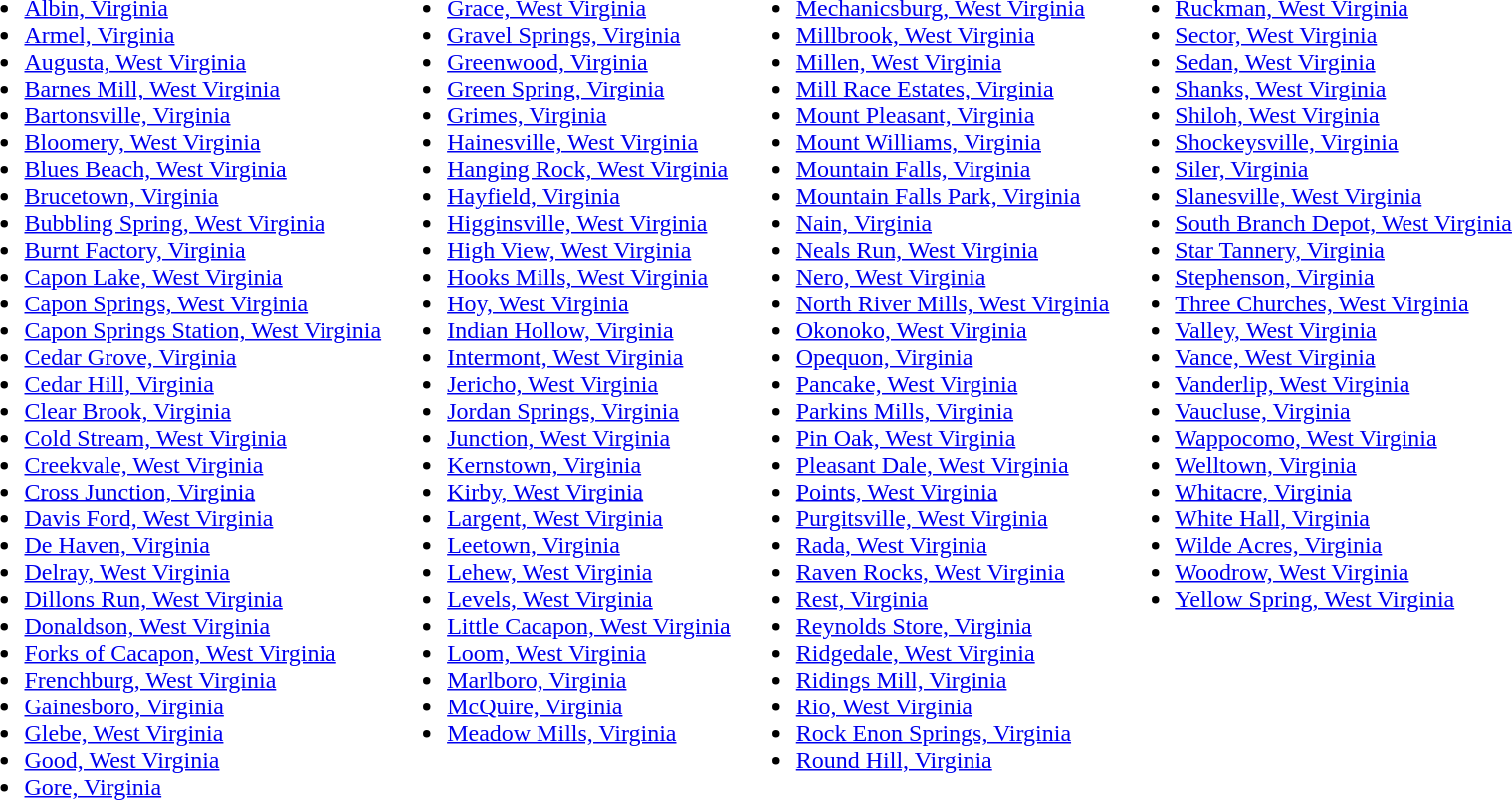<table>
<tr valign="top">
<td><br><ul><li><a href='#'>Albin, Virginia</a></li><li><a href='#'>Armel, Virginia</a></li><li><a href='#'>Augusta, West Virginia</a></li><li><a href='#'>Barnes Mill, West Virginia</a></li><li><a href='#'>Bartonsville, Virginia</a></li><li><a href='#'>Bloomery, West Virginia</a></li><li><a href='#'>Blues Beach, West Virginia</a></li><li><a href='#'>Brucetown, Virginia</a></li><li><a href='#'>Bubbling Spring, West Virginia</a></li><li><a href='#'>Burnt Factory, Virginia</a></li><li><a href='#'>Capon Lake, West Virginia</a></li><li><a href='#'>Capon Springs, West Virginia</a></li><li><a href='#'>Capon Springs Station, West Virginia</a></li><li><a href='#'>Cedar Grove, Virginia</a></li><li><a href='#'>Cedar Hill, Virginia</a></li><li><a href='#'>Clear Brook, Virginia</a></li><li><a href='#'>Cold Stream, West Virginia</a></li><li><a href='#'>Creekvale, West Virginia</a></li><li><a href='#'>Cross Junction, Virginia</a></li><li><a href='#'>Davis Ford, West Virginia</a></li><li><a href='#'>De Haven, Virginia</a></li><li><a href='#'>Delray, West Virginia</a></li><li><a href='#'>Dillons Run, West Virginia</a></li><li><a href='#'>Donaldson, West Virginia</a></li><li><a href='#'>Forks of Cacapon, West Virginia</a></li><li><a href='#'>Frenchburg, West Virginia</a></li><li><a href='#'>Gainesboro, Virginia</a></li><li><a href='#'>Glebe, West Virginia</a></li><li><a href='#'>Good, West Virginia</a></li><li><a href='#'>Gore, Virginia</a></li></ul></td>
<td><br><ul><li><a href='#'>Grace, West Virginia</a></li><li><a href='#'>Gravel Springs, Virginia</a></li><li><a href='#'>Greenwood, Virginia</a></li><li><a href='#'>Green Spring, Virginia</a></li><li><a href='#'>Grimes, Virginia</a></li><li><a href='#'>Hainesville, West Virginia</a></li><li><a href='#'>Hanging Rock, West Virginia</a></li><li><a href='#'>Hayfield, Virginia</a></li><li><a href='#'>Higginsville, West Virginia</a></li><li><a href='#'>High View, West Virginia</a></li><li><a href='#'>Hooks Mills, West Virginia</a></li><li><a href='#'>Hoy, West Virginia</a></li><li><a href='#'>Indian Hollow, Virginia</a></li><li><a href='#'>Intermont, West Virginia</a></li><li><a href='#'>Jericho, West Virginia</a></li><li><a href='#'>Jordan Springs, Virginia</a></li><li><a href='#'>Junction, West Virginia</a></li><li><a href='#'>Kernstown, Virginia</a></li><li><a href='#'>Kirby, West Virginia</a></li><li><a href='#'>Largent, West Virginia</a></li><li><a href='#'>Leetown, Virginia</a></li><li><a href='#'>Lehew, West Virginia</a></li><li><a href='#'>Levels, West Virginia</a></li><li><a href='#'>Little Cacapon, West Virginia</a></li><li><a href='#'>Loom, West Virginia</a></li><li><a href='#'>Marlboro, Virginia</a></li><li><a href='#'>McQuire, Virginia</a></li><li><a href='#'>Meadow Mills, Virginia</a></li></ul></td>
<td><br><ul><li><a href='#'>Mechanicsburg, West Virginia</a></li><li><a href='#'>Millbrook, West Virginia</a></li><li><a href='#'>Millen, West Virginia</a></li><li><a href='#'>Mill Race Estates, Virginia</a></li><li><a href='#'>Mount Pleasant, Virginia</a></li><li><a href='#'>Mount Williams, Virginia</a></li><li><a href='#'>Mountain Falls, Virginia</a></li><li><a href='#'>Mountain Falls Park, Virginia</a></li><li><a href='#'>Nain, Virginia</a></li><li><a href='#'>Neals Run, West Virginia</a></li><li><a href='#'>Nero, West Virginia</a></li><li><a href='#'>North River Mills, West Virginia</a></li><li><a href='#'>Okonoko, West Virginia</a></li><li><a href='#'>Opequon, Virginia</a></li><li><a href='#'>Pancake, West Virginia</a></li><li><a href='#'>Parkins Mills, Virginia</a></li><li><a href='#'>Pin Oak, West Virginia</a></li><li><a href='#'>Pleasant Dale, West Virginia</a></li><li><a href='#'>Points, West Virginia</a></li><li><a href='#'>Purgitsville, West Virginia</a></li><li><a href='#'>Rada, West Virginia</a></li><li><a href='#'>Raven Rocks, West Virginia</a></li><li><a href='#'>Rest, Virginia</a></li><li><a href='#'>Reynolds Store, Virginia</a></li><li><a href='#'>Ridgedale, West Virginia</a></li><li><a href='#'>Ridings Mill, Virginia</a></li><li><a href='#'>Rio, West Virginia</a></li><li><a href='#'>Rock Enon Springs, Virginia</a></li><li><a href='#'>Round Hill, Virginia</a></li></ul></td>
<td><br><ul><li><a href='#'>Ruckman, West Virginia</a></li><li><a href='#'>Sector, West Virginia</a></li><li><a href='#'>Sedan, West Virginia</a></li><li><a href='#'>Shanks, West Virginia</a></li><li><a href='#'>Shiloh, West Virginia</a></li><li><a href='#'>Shockeysville, Virginia</a></li><li><a href='#'>Siler, Virginia</a></li><li><a href='#'>Slanesville, West Virginia</a></li><li><a href='#'>South Branch Depot, West Virginia</a></li><li><a href='#'>Star Tannery, Virginia</a></li><li><a href='#'>Stephenson, Virginia</a></li><li><a href='#'>Three Churches, West Virginia</a></li><li><a href='#'>Valley, West Virginia</a></li><li><a href='#'>Vance, West Virginia</a></li><li><a href='#'>Vanderlip, West Virginia</a></li><li><a href='#'>Vaucluse, Virginia</a></li><li><a href='#'>Wappocomo, West Virginia</a></li><li><a href='#'>Welltown, Virginia</a></li><li><a href='#'>Whitacre, Virginia</a></li><li><a href='#'>White Hall, Virginia</a></li><li><a href='#'>Wilde Acres, Virginia</a></li><li><a href='#'>Woodrow, West Virginia</a></li><li><a href='#'>Yellow Spring, West Virginia</a></li></ul></td>
</tr>
</table>
